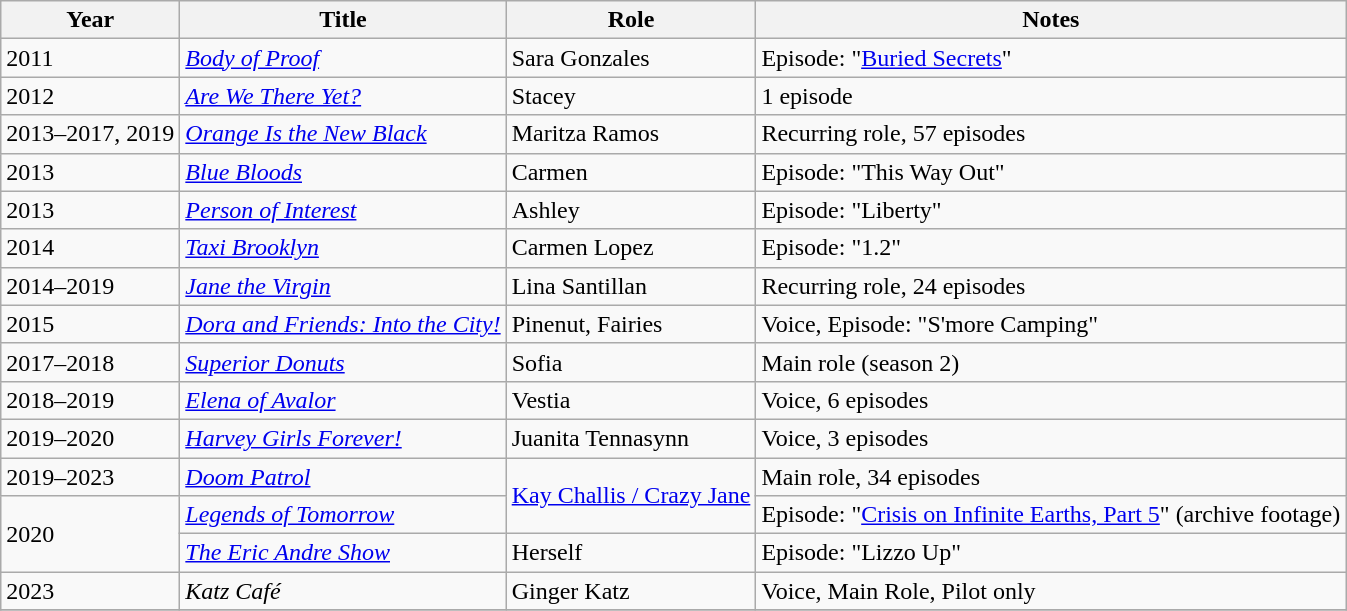<table class="wikitable sortable">
<tr>
<th>Year</th>
<th>Title</th>
<th>Role</th>
<th class="unsortable">Notes</th>
</tr>
<tr>
<td>2011</td>
<td><em><a href='#'>Body of Proof</a></em></td>
<td>Sara Gonzales</td>
<td>Episode: "<a href='#'>Buried Secrets</a>"</td>
</tr>
<tr>
<td>2012</td>
<td><em><a href='#'>Are We There Yet?</a></em></td>
<td>Stacey</td>
<td>1 episode</td>
</tr>
<tr>
<td>2013–2017, 2019</td>
<td><em><a href='#'>Orange Is the New Black</a></em></td>
<td>Maritza Ramos</td>
<td>Recurring role, 57 episodes</td>
</tr>
<tr>
<td>2013</td>
<td><em><a href='#'>Blue Bloods</a></em></td>
<td>Carmen</td>
<td>Episode: "This Way Out"</td>
</tr>
<tr>
<td>2013</td>
<td><em><a href='#'>Person of Interest</a></em></td>
<td>Ashley</td>
<td>Episode: "Liberty"</td>
</tr>
<tr>
<td>2014</td>
<td><em><a href='#'>Taxi Brooklyn</a></em></td>
<td>Carmen Lopez</td>
<td>Episode: "1.2"</td>
</tr>
<tr>
<td>2014–2019</td>
<td><em><a href='#'>Jane the Virgin</a></em></td>
<td>Lina Santillan</td>
<td>Recurring role, 24 episodes</td>
</tr>
<tr>
<td>2015</td>
<td><em><a href='#'>Dora and Friends: Into the City!</a></em></td>
<td>Pinenut, Fairies</td>
<td>Voice, Episode: "S'more Camping"</td>
</tr>
<tr>
<td>2017–2018</td>
<td><em><a href='#'>Superior Donuts</a></em></td>
<td>Sofia</td>
<td>Main role (season 2)</td>
</tr>
<tr>
<td>2018–2019</td>
<td><em><a href='#'>Elena of Avalor</a></em></td>
<td>Vestia</td>
<td>Voice, 6 episodes</td>
</tr>
<tr>
<td>2019–2020</td>
<td><em><a href='#'>Harvey Girls Forever!</a></em></td>
<td>Juanita Tennasynn</td>
<td>Voice, 3 episodes</td>
</tr>
<tr>
<td>2019–2023</td>
<td><em><a href='#'>Doom Patrol</a></em></td>
<td rowspan=2><a href='#'>Kay Challis / Crazy Jane</a></td>
<td>Main role, 34 episodes</td>
</tr>
<tr>
<td rowspan="2">2020</td>
<td><em><a href='#'>Legends of Tomorrow</a></em></td>
<td>Episode: "<a href='#'>Crisis on Infinite Earths, Part 5</a>" (archive footage)</td>
</tr>
<tr>
<td><em><a href='#'>The Eric Andre Show</a></em></td>
<td>Herself</td>
<td>Episode: "Lizzo Up"</td>
</tr>
<tr>
<td>2023</td>
<td><em>Katz Café</em></td>
<td>Ginger Katz</td>
<td>Voice, Main Role, Pilot only</td>
</tr>
<tr>
</tr>
</table>
